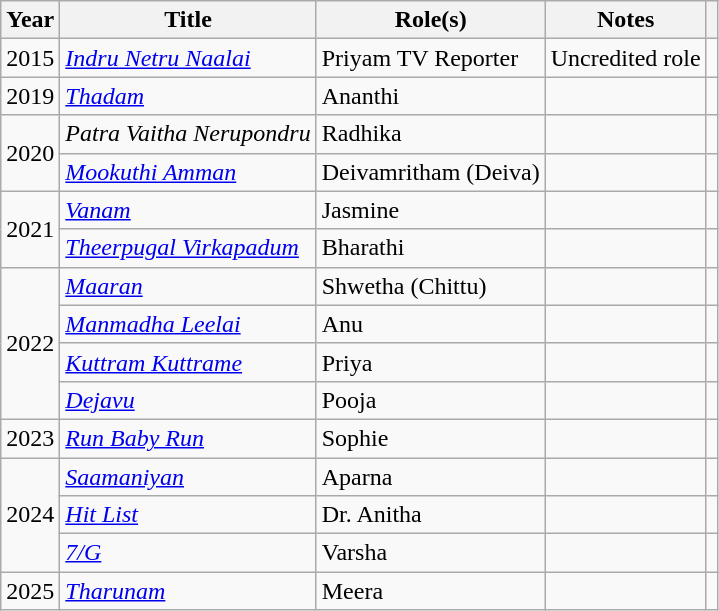<table class="wikitable sortable" style="font-size: 100%;">
<tr>
<th Indru Netri Nalais="">Year</th>
<th scope="col">Title</th>
<th scope="col">Role(s)</th>
<th>Notes</th>
<th scope="col" class="unsortable"></th>
</tr>
<tr>
<td>2015</td>
<td><em><a href='#'>Indru Netru Naalai</a></em></td>
<td>Priyam TV Reporter</td>
<td>Uncredited role</td>
<td></td>
</tr>
<tr>
<td>2019</td>
<td><em><a href='#'>Thadam</a></em></td>
<td>Ananthi</td>
<td></td>
<td></td>
</tr>
<tr>
<td rowspan="2">2020</td>
<td><em>Patra Vaitha Nerupondru</em></td>
<td>Radhika</td>
<td></td>
<td></td>
</tr>
<tr>
<td><em><a href='#'>Mookuthi Amman</a></em></td>
<td>Deivamritham (Deiva)</td>
<td></td>
<td></td>
</tr>
<tr>
<td rowspan="2">2021</td>
<td><em><a href='#'>Vanam</a></em></td>
<td>Jasmine</td>
<td></td>
<td></td>
</tr>
<tr>
<td><em><a href='#'>Theerpugal Virkapadum</a></em></td>
<td>Bharathi</td>
<td></td>
<td></td>
</tr>
<tr>
<td rowspan="4">2022</td>
<td><em><a href='#'>Maaran</a></em></td>
<td>Shwetha (Chittu)</td>
<td></td>
<td></td>
</tr>
<tr>
<td><em><a href='#'>Manmadha Leelai</a></em></td>
<td>Anu</td>
<td></td>
<td></td>
</tr>
<tr>
<td><em><a href='#'>Kuttram Kuttrame</a></em></td>
<td>Priya</td>
<td></td>
<td></td>
</tr>
<tr>
<td><em><a href='#'>Dejavu</a></em></td>
<td>Pooja</td>
<td></td>
<td></td>
</tr>
<tr>
<td rowspan="1">2023</td>
<td><em><a href='#'>Run Baby Run</a></em></td>
<td>Sophie</td>
<td></td>
<td></td>
</tr>
<tr>
<td rowspan="3">2024</td>
<td><em><a href='#'>Saamaniyan</a></em></td>
<td>Aparna</td>
<td></td>
<td></td>
</tr>
<tr>
<td><em><a href='#'>Hit List</a></em></td>
<td>Dr. Anitha</td>
<td></td>
<td></td>
</tr>
<tr>
<td><em><a href='#'>7/G</a></em></td>
<td>Varsha</td>
<td></td>
<td></td>
</tr>
<tr>
<td>2025</td>
<td><em><a href='#'>Tharunam</a></em></td>
<td>Meera</td>
<td></td>
<td></td>
</tr>
</table>
